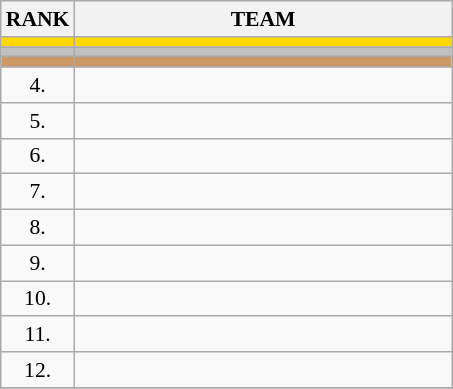<table class="wikitable" style="border-collapse: collapse; font-size: 90%;">
<tr>
<th>RANK</th>
<th align="left" style="width: 17em">TEAM</th>
</tr>
<tr bgcolor=gold>
<td align="center"></td>
<td></td>
</tr>
<tr bgcolor=silver>
<td align="center"></td>
<td></td>
</tr>
<tr bgcolor=cc9966>
<td align="center"></td>
<td></td>
</tr>
<tr>
<td align="center">4.</td>
<td></td>
</tr>
<tr>
<td align="center">5.</td>
<td></td>
</tr>
<tr>
<td align="center">6.</td>
<td></td>
</tr>
<tr>
<td align="center">7.</td>
<td></td>
</tr>
<tr>
<td align="center">8.</td>
<td></td>
</tr>
<tr>
<td align="center">9.</td>
<td></td>
</tr>
<tr>
<td align="center">10.</td>
<td></td>
</tr>
<tr>
<td align="center">11.</td>
<td></td>
</tr>
<tr>
<td align="center">12.</td>
<td></td>
</tr>
<tr>
</tr>
</table>
